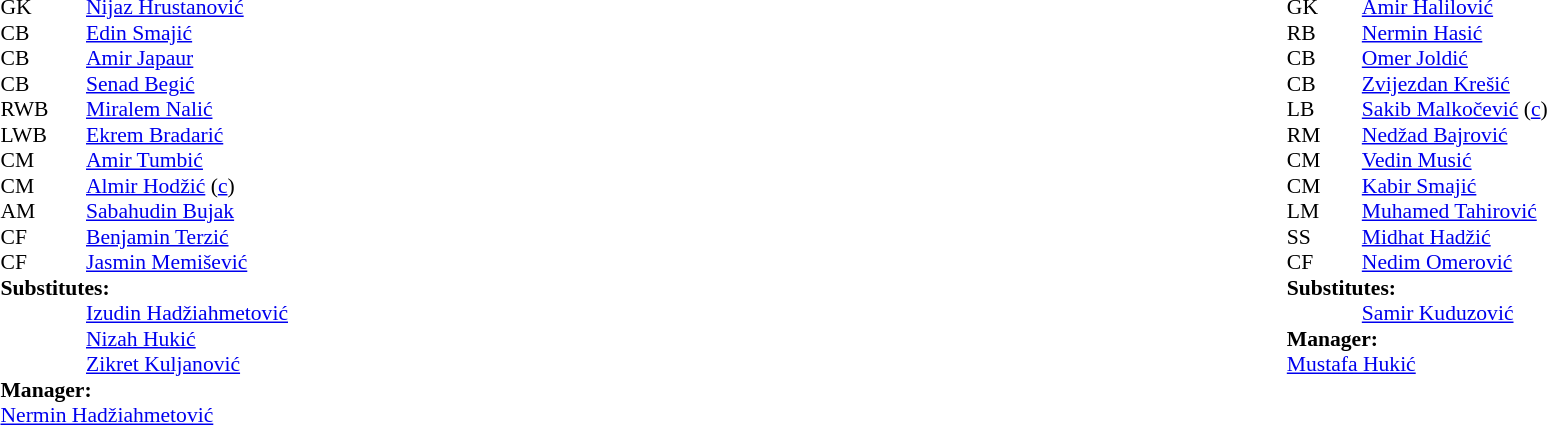<table width="100%">
<tr>
<td valign="top" width="50%"><br><table style="font-size: 90%" cellspacing="0" cellpadding="0">
<tr>
<th width="25"></th>
<th width="25"></th>
</tr>
<tr>
<td>GK</td>
<td><strong>  </strong></td>
<td> <a href='#'>Nijaz Hrustanović</a></td>
</tr>
<tr>
<td>CB</td>
<td><strong>  </strong></td>
<td> <a href='#'>Edin Smajić</a></td>
</tr>
<tr>
<td>CB</td>
<td><strong>  </strong></td>
<td> <a href='#'>Amir Japaur</a></td>
<td></td>
</tr>
<tr>
<td>CB</td>
<td><strong>  </strong></td>
<td> <a href='#'>Senad Begić</a></td>
<td></td>
</tr>
<tr>
<td>RWB</td>
<td><strong>  </strong></td>
<td> <a href='#'>Miralem Nalić</a></td>
</tr>
<tr>
<td>LWB</td>
<td><strong>  </strong></td>
<td> <a href='#'>Ekrem Bradarić</a></td>
<td></td>
</tr>
<tr>
<td>CM</td>
<td><strong>  </strong></td>
<td> <a href='#'>Amir Tumbić</a></td>
</tr>
<tr>
<td>CM</td>
<td><strong>  </strong></td>
<td> <a href='#'>Almir Hodžić</a> (<a href='#'>c</a>)</td>
</tr>
<tr>
<td>AM</td>
<td><strong>  </strong></td>
<td> <a href='#'>Sabahudin Bujak</a></td>
<td></td>
<td></td>
<td></td>
</tr>
<tr>
<td>CF</td>
<td><strong>  </strong></td>
<td> <a href='#'>Benjamin Terzić</a></td>
<td></td>
<td></td>
</tr>
<tr>
<td>CF</td>
<td><strong>  </strong></td>
<td> <a href='#'>Jasmin Memišević</a></td>
<td></td>
<td></td>
</tr>
<tr>
<td colspan=4><strong>Substitutes:</strong></td>
</tr>
<tr>
<td></td>
<td><strong>  </strong></td>
<td> <a href='#'>Izudin Hadžiahmetović</a></td>
<td></td>
<td></td>
<td></td>
</tr>
<tr>
<td></td>
<td><strong>  </strong></td>
<td> <a href='#'>Nizah Hukić</a></td>
<td></td>
<td></td>
</tr>
<tr>
<td></td>
<td><strong>  </strong></td>
<td> <a href='#'>Zikret Kuljanović</a></td>
<td></td>
<td></td>
</tr>
<tr>
<td colspan=4><strong>Manager:</strong></td>
</tr>
<tr>
<td colspan="4"> <a href='#'>Nermin Hadžiahmetović</a></td>
</tr>
</table>
</td>
<td valign="top" width="50%"><br><table style="font-size: 90%" cellspacing="0" cellpadding="0" align=center>
<tr>
<th width="25"></th>
<th width="25"></th>
</tr>
<tr>
<td>GK</td>
<td><strong>  </strong></td>
<td> <a href='#'>Amir Halilović</a></td>
</tr>
<tr>
<td>RB</td>
<td><strong>  </strong></td>
<td> <a href='#'>Nermin Hasić</a></td>
</tr>
<tr>
<td>CB</td>
<td><strong>  </strong></td>
<td> <a href='#'>Omer Joldić</a></td>
<td></td>
</tr>
<tr>
<td>CB</td>
<td><strong>  </strong></td>
<td> <a href='#'>Zvijezdan Krešić</a></td>
</tr>
<tr>
<td>LB</td>
<td><strong>  </strong></td>
<td> <a href='#'>Sakib Malkočević</a> (<a href='#'>c</a>)</td>
<td></td>
</tr>
<tr>
<td>RM</td>
<td><strong>  </strong></td>
<td> <a href='#'>Nedžad Bajrović</a></td>
</tr>
<tr>
<td>CM</td>
<td><strong>  </strong></td>
<td> <a href='#'>Vedin Musić</a></td>
<td></td>
</tr>
<tr>
<td>CM</td>
<td><strong>  </strong></td>
<td> <a href='#'>Kabir Smajić</a></td>
<td></td>
</tr>
<tr>
<td>LM</td>
<td><strong>  </strong></td>
<td> <a href='#'>Muhamed Tahirović</a></td>
<td></td>
<td></td>
</tr>
<tr>
<td>SS</td>
<td><strong>  </strong></td>
<td> <a href='#'>Midhat Hadžić</a></td>
<td></td>
</tr>
<tr>
<td>CF</td>
<td><strong>  </strong></td>
<td> <a href='#'>Nedim Omerović</a></td>
</tr>
<tr>
<td colspan=4><strong>Substitutes:</strong></td>
</tr>
<tr>
<td></td>
<td><strong>  </strong></td>
<td> <a href='#'>Samir Kuduzović</a></td>
<td></td>
<td></td>
</tr>
<tr>
<td colspan=4><strong>Manager:</strong></td>
</tr>
<tr>
<td colspan="4"> <a href='#'>Mustafa Hukić</a></td>
</tr>
</table>
</td>
</tr>
</table>
